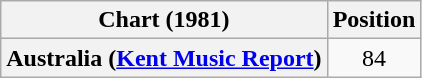<table class="wikitable sortable plainrowheaders" style="text-align:center">
<tr>
<th>Chart (1981)</th>
<th>Position</th>
</tr>
<tr>
<th scope="row">Australia (<a href='#'>Kent Music Report</a>)</th>
<td>84</td>
</tr>
</table>
